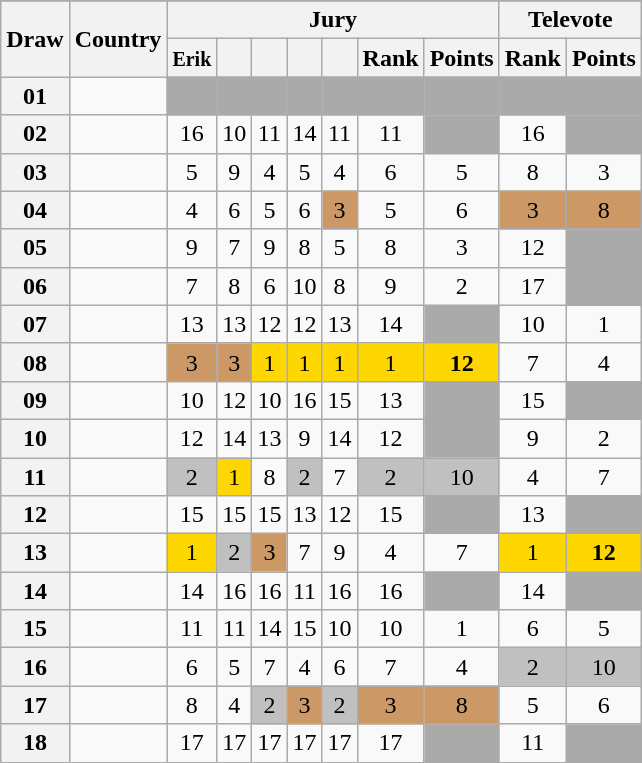<table class="sortable wikitable collapsible plainrowheaders" style="text-align:center;">
<tr>
</tr>
<tr>
<th scope="col" rowspan="2">Draw</th>
<th scope="col" rowspan="2">Country</th>
<th scope="col" colspan="7">Jury</th>
<th scope="col" colspan="2">Televote</th>
</tr>
<tr>
<th scope="col"><small>Erik</small></th>
<th scope="col"><small></small></th>
<th scope="col"><small></small></th>
<th scope="col"><small></small></th>
<th scope="col"><small></small></th>
<th scope="col">Rank</th>
<th scope="col">Points</th>
<th scope="col">Rank</th>
<th scope="col">Points</th>
</tr>
<tr class="sortbottom">
<th scope="row" style="text-align:center;">01</th>
<td style="text-align:left;"></td>
<td style="background:#AAAAAA;"></td>
<td style="background:#AAAAAA;"></td>
<td style="background:#AAAAAA;"></td>
<td style="background:#AAAAAA;"></td>
<td style="background:#AAAAAA;"></td>
<td style="background:#AAAAAA;"></td>
<td style="background:#AAAAAA;"></td>
<td style="background:#AAAAAA;"></td>
<td style="background:#AAAAAA;"></td>
</tr>
<tr>
<th scope="row" style="text-align:center;">02</th>
<td style="text-align:left;"></td>
<td>16</td>
<td>10</td>
<td>11</td>
<td>14</td>
<td>11</td>
<td>11</td>
<td style="background:#AAAAAA;"></td>
<td>16</td>
<td style="background:#AAAAAA;"></td>
</tr>
<tr>
<th scope="row" style="text-align:center;">03</th>
<td style="text-align:left;"></td>
<td>5</td>
<td>9</td>
<td>4</td>
<td>5</td>
<td>4</td>
<td>6</td>
<td>5</td>
<td>8</td>
<td>3</td>
</tr>
<tr>
<th scope="row" style="text-align:center;">04</th>
<td style="text-align:left;"></td>
<td>4</td>
<td>6</td>
<td>5</td>
<td>6</td>
<td style="background:#CC9966;">3</td>
<td>5</td>
<td>6</td>
<td style="background:#CC9966;">3</td>
<td style="background:#CC9966;">8</td>
</tr>
<tr>
<th scope="row" style="text-align:center;">05</th>
<td style="text-align:left;"></td>
<td>9</td>
<td>7</td>
<td>9</td>
<td>8</td>
<td>5</td>
<td>8</td>
<td>3</td>
<td>12</td>
<td style="background:#AAAAAA;"></td>
</tr>
<tr>
<th scope="row" style="text-align:center;">06</th>
<td style="text-align:left;"></td>
<td>7</td>
<td>8</td>
<td>6</td>
<td>10</td>
<td>8</td>
<td>9</td>
<td>2</td>
<td>17</td>
<td style="background:#AAAAAA;"></td>
</tr>
<tr>
<th scope="row" style="text-align:center;">07</th>
<td style="text-align:left;"></td>
<td>13</td>
<td>13</td>
<td>12</td>
<td>12</td>
<td>13</td>
<td>14</td>
<td style="background:#AAAAAA;"></td>
<td>10</td>
<td>1</td>
</tr>
<tr>
<th scope="row" style="text-align:center;">08</th>
<td style="text-align:left;"></td>
<td style="background:#CC9966;">3</td>
<td style="background:#CC9966;">3</td>
<td style="background:gold;">1</td>
<td style="background:gold;">1</td>
<td style="background:gold;">1</td>
<td style="background:gold;">1</td>
<td style="background:gold;"><strong>12</strong></td>
<td>7</td>
<td>4</td>
</tr>
<tr>
<th scope="row" style="text-align:center;">09</th>
<td style="text-align:left;"></td>
<td>10</td>
<td>12</td>
<td>10</td>
<td>16</td>
<td>15</td>
<td>13</td>
<td style="background:#AAAAAA;"></td>
<td>15</td>
<td style="background:#AAAAAA;"></td>
</tr>
<tr>
<th scope="row" style="text-align:center;">10</th>
<td style="text-align:left;"></td>
<td>12</td>
<td>14</td>
<td>13</td>
<td>9</td>
<td>14</td>
<td>12</td>
<td style="background:#AAAAAA;"></td>
<td>9</td>
<td>2</td>
</tr>
<tr>
<th scope="row" style="text-align:center;">11</th>
<td style="text-align:left;"></td>
<td style="background:silver;">2</td>
<td style="background:gold;">1</td>
<td>8</td>
<td style="background:silver;">2</td>
<td>7</td>
<td style="background:silver;">2</td>
<td style="background:silver;">10</td>
<td>4</td>
<td>7</td>
</tr>
<tr>
<th scope="row" style="text-align:center;">12</th>
<td style="text-align:left;"></td>
<td>15</td>
<td>15</td>
<td>15</td>
<td>13</td>
<td>12</td>
<td>15</td>
<td style="background:#AAAAAA;"></td>
<td>13</td>
<td style="background:#AAAAAA;"></td>
</tr>
<tr>
<th scope="row" style="text-align:center;">13</th>
<td style="text-align:left;"></td>
<td style="background:gold;">1</td>
<td style="background:silver;">2</td>
<td style="background:#CC9966;">3</td>
<td>7</td>
<td>9</td>
<td>4</td>
<td>7</td>
<td style="background:gold;">1</td>
<td style="background:gold;"><strong>12</strong></td>
</tr>
<tr>
<th scope="row" style="text-align:center;">14</th>
<td style="text-align:left;"></td>
<td>14</td>
<td>16</td>
<td>16</td>
<td>11</td>
<td>16</td>
<td>16</td>
<td style="background:#AAAAAA;"></td>
<td>14</td>
<td style="background:#AAAAAA;"></td>
</tr>
<tr>
<th scope="row" style="text-align:center;">15</th>
<td style="text-align:left;"></td>
<td>11</td>
<td>11</td>
<td>14</td>
<td>15</td>
<td>10</td>
<td>10</td>
<td>1</td>
<td>6</td>
<td>5</td>
</tr>
<tr>
<th scope="row" style="text-align:center;">16</th>
<td style="text-align:left;"></td>
<td>6</td>
<td>5</td>
<td>7</td>
<td>4</td>
<td>6</td>
<td>7</td>
<td>4</td>
<td style="background:silver;">2</td>
<td style="background:silver;">10</td>
</tr>
<tr>
<th scope="row" style="text-align:center;">17</th>
<td style="text-align:left;"></td>
<td>8</td>
<td>4</td>
<td style="background:silver;">2</td>
<td style="background:#CC9966;">3</td>
<td style="background:silver;">2</td>
<td style="background:#CC9966;">3</td>
<td style="background:#CC9966;">8</td>
<td>5</td>
<td>6</td>
</tr>
<tr>
<th scope="row" style="text-align:center;">18</th>
<td style="text-align:left;"></td>
<td>17</td>
<td>17</td>
<td>17</td>
<td>17</td>
<td>17</td>
<td>17</td>
<td style="background:#AAAAAA;"></td>
<td>11</td>
<td style="background:#AAAAAA;"></td>
</tr>
</table>
